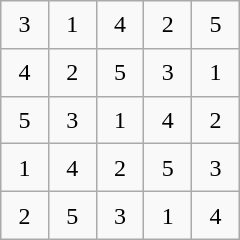<table class="wikitable" style="margin-left:auto;margin-right:auto;text-align:center;width:10em;height:10em;table-layout:fixed;">
<tr>
<td>3</td>
<td>1</td>
<td>4</td>
<td>2</td>
<td>5</td>
</tr>
<tr>
<td>4</td>
<td>2</td>
<td>5</td>
<td>3</td>
<td>1</td>
</tr>
<tr>
<td>5</td>
<td>3</td>
<td>1</td>
<td>4</td>
<td>2</td>
</tr>
<tr>
<td>1</td>
<td>4</td>
<td>2</td>
<td>5</td>
<td>3</td>
</tr>
<tr>
<td>2</td>
<td>5</td>
<td>3</td>
<td>1</td>
<td>4</td>
</tr>
</table>
